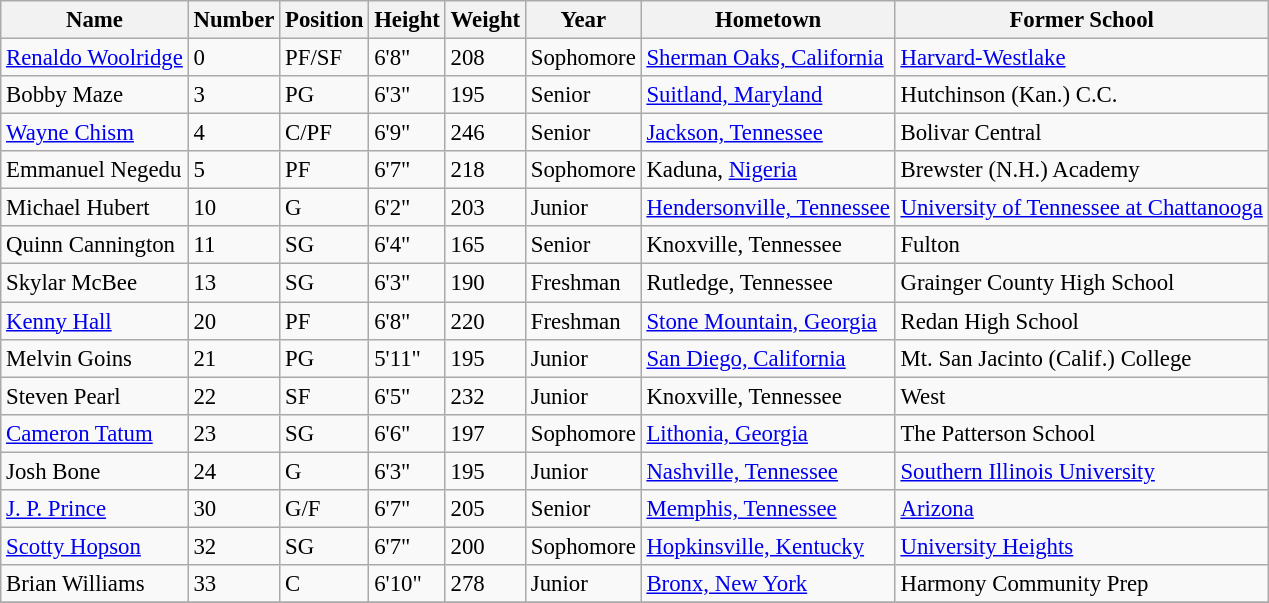<table class="wikitable" style="font-size: 95%;">
<tr>
<th>Name</th>
<th>Number</th>
<th>Position</th>
<th>Height</th>
<th>Weight</th>
<th>Year</th>
<th>Hometown</th>
<th>Former School</th>
</tr>
<tr>
<td><a href='#'>Renaldo Woolridge</a></td>
<td>0</td>
<td>PF/SF</td>
<td>6'8"</td>
<td>208</td>
<td>Sophomore</td>
<td><a href='#'>Sherman Oaks, California</a></td>
<td><a href='#'>Harvard-Westlake</a></td>
</tr>
<tr>
<td>Bobby Maze</td>
<td>3</td>
<td>PG</td>
<td>6'3"</td>
<td>195</td>
<td>Senior</td>
<td><a href='#'>Suitland, Maryland</a></td>
<td>Hutchinson (Kan.) C.C.</td>
</tr>
<tr>
<td><a href='#'>Wayne Chism</a></td>
<td>4</td>
<td>C/PF</td>
<td>6'9"</td>
<td>246</td>
<td>Senior</td>
<td><a href='#'>Jackson, Tennessee</a></td>
<td>Bolivar Central</td>
</tr>
<tr>
<td>Emmanuel Negedu</td>
<td>5</td>
<td>PF</td>
<td>6'7"</td>
<td>218</td>
<td>Sophomore</td>
<td>Kaduna, <a href='#'>Nigeria</a></td>
<td>Brewster (N.H.) Academy</td>
</tr>
<tr>
<td>Michael Hubert</td>
<td>10</td>
<td>G</td>
<td>6'2"</td>
<td>203</td>
<td>Junior</td>
<td><a href='#'>Hendersonville, Tennessee</a></td>
<td><a href='#'>University of Tennessee at Chattanooga</a></td>
</tr>
<tr>
<td>Quinn Cannington</td>
<td>11</td>
<td>SG</td>
<td>6'4"</td>
<td>165</td>
<td>Senior</td>
<td>Knoxville, Tennessee</td>
<td>Fulton</td>
</tr>
<tr>
<td>Skylar McBee</td>
<td>13</td>
<td>SG</td>
<td>6'3"</td>
<td>190</td>
<td>Freshman</td>
<td>Rutledge, Tennessee</td>
<td>Grainger County High School</td>
</tr>
<tr>
<td><a href='#'>Kenny Hall</a></td>
<td>20</td>
<td>PF</td>
<td>6'8"</td>
<td>220</td>
<td>Freshman</td>
<td><a href='#'>Stone Mountain, Georgia</a></td>
<td>Redan High School</td>
</tr>
<tr>
<td>Melvin Goins</td>
<td>21</td>
<td>PG</td>
<td>5'11"</td>
<td>195</td>
<td>Junior</td>
<td><a href='#'>San Diego, California</a></td>
<td>Mt. San Jacinto (Calif.) College</td>
</tr>
<tr>
<td>Steven Pearl</td>
<td>22</td>
<td>SF</td>
<td>6'5"</td>
<td>232</td>
<td>Junior</td>
<td>Knoxville, Tennessee</td>
<td>West</td>
</tr>
<tr>
<td><a href='#'>Cameron Tatum</a></td>
<td>23</td>
<td>SG</td>
<td>6'6"</td>
<td>197</td>
<td>Sophomore</td>
<td><a href='#'>Lithonia, Georgia</a></td>
<td>The Patterson School</td>
</tr>
<tr>
<td>Josh Bone</td>
<td>24</td>
<td>G</td>
<td>6'3"</td>
<td>195</td>
<td>Junior</td>
<td><a href='#'>Nashville, Tennessee</a></td>
<td><a href='#'>Southern Illinois University</a></td>
</tr>
<tr>
<td><a href='#'>J. P. Prince</a></td>
<td>30</td>
<td>G/F</td>
<td>6'7"</td>
<td>205</td>
<td>Senior</td>
<td><a href='#'>Memphis, Tennessee</a></td>
<td><a href='#'>Arizona</a></td>
</tr>
<tr>
<td><a href='#'>Scotty Hopson</a></td>
<td>32</td>
<td>SG</td>
<td>6'7"</td>
<td>200</td>
<td>Sophomore</td>
<td><a href='#'>Hopkinsville, Kentucky</a></td>
<td><a href='#'>University Heights</a></td>
</tr>
<tr>
<td>Brian Williams</td>
<td>33</td>
<td>C</td>
<td>6'10"</td>
<td>278</td>
<td>Junior</td>
<td><a href='#'>Bronx, New York</a></td>
<td>Harmony Community Prep</td>
</tr>
<tr>
</tr>
</table>
